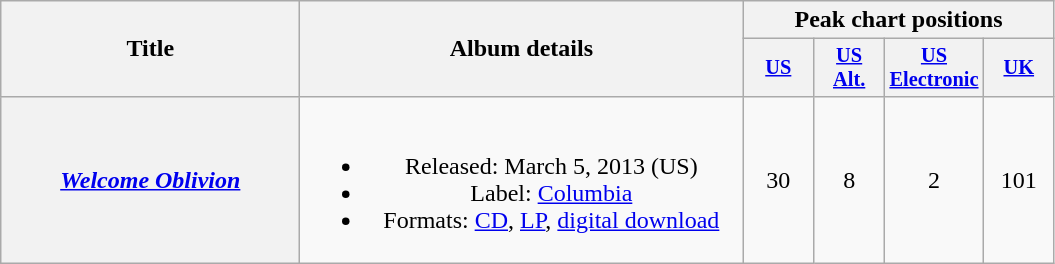<table class="wikitable plainrowheaders" style="text-align:center;">
<tr>
<th scope="col" rowspan="2" style="width:12em;">Title</th>
<th scope="col" rowspan="2" style="width:18em;">Album details</th>
<th scope="col" colspan="4">Peak chart positions</th>
</tr>
<tr>
<th scope="col" style="width:3em;font-size:85%;"><a href='#'>US</a><br></th>
<th scope="col" style="width:3em;font-size:85%;"><a href='#'>US<br>Alt.</a><br></th>
<th scope="col" style="width:3em;font-size:85%;"><a href='#'>US<br>Electronic</a><br></th>
<th scope="col" style="width:3em;font-size:85%;"><a href='#'>UK</a><br></th>
</tr>
<tr>
<th scope="row"><em><a href='#'>Welcome Oblivion</a></em></th>
<td><br><ul><li>Released: March 5, 2013 <span>(US)</span></li><li>Label: <a href='#'>Columbia</a></li><li>Formats: <a href='#'>CD</a>, <a href='#'>LP</a>, <a href='#'>digital download</a></li></ul></td>
<td>30</td>
<td>8</td>
<td>2</td>
<td>101</td>
</tr>
</table>
